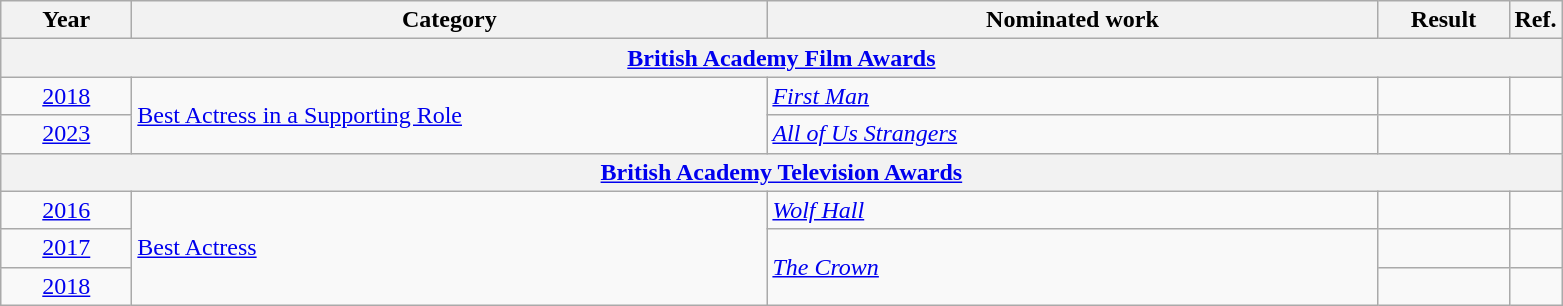<table class=wikitable>
<tr>
<th scope="col" style="width:5em;">Year</th>
<th scope="col" style="width:26em;">Category</th>
<th scope="col" style="width:25em;">Nominated work</th>
<th scope="col" style="width:5em;">Result</th>
<th>Ref.</th>
</tr>
<tr>
<th colspan=5><a href='#'>British Academy Film Awards</a></th>
</tr>
<tr>
<td style="text-align:center;"><a href='#'>2018</a></td>
<td rowspan="2"><a href='#'>Best Actress in a Supporting Role</a></td>
<td><em><a href='#'>First Man</a></em></td>
<td></td>
<td style="text-align:center;"></td>
</tr>
<tr>
<td style="text-align:center;"><a href='#'>2023</a></td>
<td><em><a href='#'>All of Us Strangers</a></em></td>
<td></td>
<td style="text-align:center;"></td>
</tr>
<tr>
<th colspan=5><a href='#'>British Academy Television Awards</a></th>
</tr>
<tr>
<td style="text-align:center;"><a href='#'>2016</a></td>
<td rowspan="3"><a href='#'>Best Actress</a></td>
<td><em><a href='#'>Wolf Hall</a></em></td>
<td></td>
<td style="text-align:center;"></td>
</tr>
<tr>
<td style="text-align:center;"><a href='#'>2017</a></td>
<td rowspan="2"><em><a href='#'>The Crown</a></em></td>
<td></td>
<td style="text-align:center;"></td>
</tr>
<tr>
<td style="text-align:center;"><a href='#'>2018</a></td>
<td></td>
<td style="text-align:center;"></td>
</tr>
</table>
